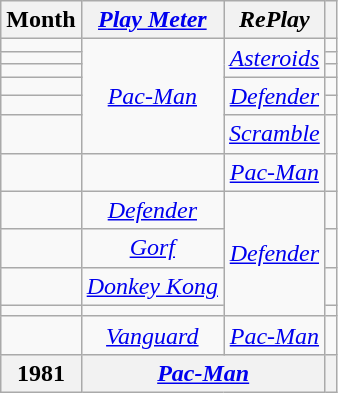<table class="wikitable sortable" style="text-align:center">
<tr>
<th>Month</th>
<th><em><a href='#'>Play Meter</a></em></th>
<th><em>RePlay</em></th>
<th class="unsortable"></th>
</tr>
<tr>
<td></td>
<td rowspan="6"><em><a href='#'>Pac-Man</a></em></td>
<td rowspan="3"><em><a href='#'>Asteroids</a></em></td>
<td></td>
</tr>
<tr>
<td></td>
<td></td>
</tr>
<tr>
<td></td>
<td></td>
</tr>
<tr>
<td></td>
<td rowspan="2"><em><a href='#'>Defender</a></em></td>
<td></td>
</tr>
<tr>
<td></td>
<td></td>
</tr>
<tr>
<td></td>
<td><em><a href='#'>Scramble</a></em></td>
<td></td>
</tr>
<tr>
<td></td>
<td></td>
<td><em><a href='#'>Pac-Man</a></em></td>
<td></td>
</tr>
<tr>
<td></td>
<td><em><a href='#'>Defender</a></em></td>
<td rowspan="4"><em><a href='#'>Defender</a></em></td>
<td></td>
</tr>
<tr>
<td></td>
<td><em><a href='#'>Gorf</a></em></td>
<td></td>
</tr>
<tr>
<td></td>
<td><em><a href='#'>Donkey Kong</a></em></td>
<td></td>
</tr>
<tr>
<td></td>
<td></td>
<td></td>
</tr>
<tr>
<td></td>
<td><em><a href='#'>Vanguard</a></em></td>
<td><em><a href='#'>Pac-Man</a></em></td>
<td></td>
</tr>
<tr>
<th>1981</th>
<th colspan="2"><em><a href='#'>Pac-Man</a></em></th>
<th></th>
</tr>
</table>
